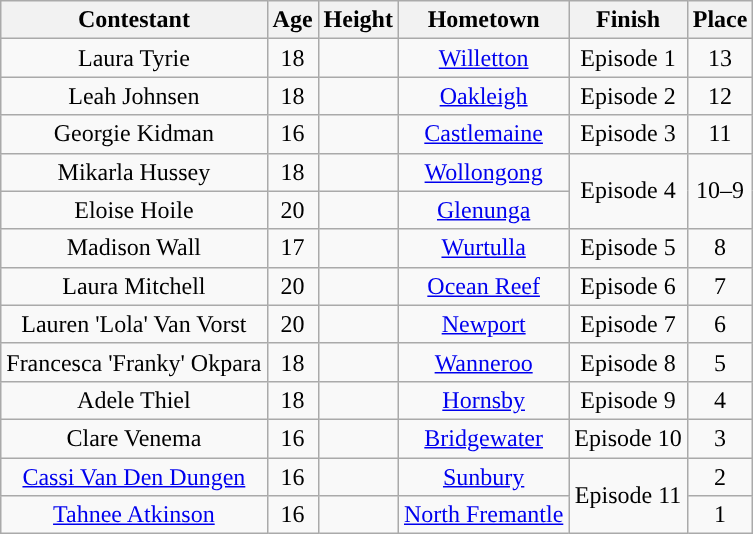<table class="wikitable sortable" style="text-align:center;">
<tr>
<th>Contestant</th>
<th>Age</th>
<th>Height</th>
<th>Hometown</th>
<th>Finish</th>
<th>Place</th>
</tr>
<tr>
<td>Laura Tyrie</td>
<td>18</td>
<td></td>
<td><a href='#'>Willetton</a></td>
<td>Episode 1</td>
<td>13</td>
</tr>
<tr>
<td>Leah Johnsen</td>
<td>18</td>
<td></td>
<td><a href='#'>Oakleigh</a></td>
<td>Episode 2</td>
<td>12</td>
</tr>
<tr>
<td>Georgie Kidman</td>
<td>16</td>
<td></td>
<td><a href='#'>Castlemaine</a></td>
<td>Episode 3</td>
<td>11</td>
</tr>
<tr>
<td>Mikarla Hussey</td>
<td>18</td>
<td></td>
<td><a href='#'>Wollongong</a></td>
<td rowspan="2">Episode 4</td>
<td rowspan="2">10–9</td>
</tr>
<tr>
<td>Eloise Hoile</td>
<td>20</td>
<td></td>
<td><a href='#'>Glenunga</a></td>
</tr>
<tr>
<td>Madison Wall</td>
<td>17</td>
<td></td>
<td><a href='#'>Wurtulla</a></td>
<td>Episode 5</td>
<td>8</td>
</tr>
<tr>
<td>Laura Mitchell</td>
<td>20</td>
<td></td>
<td><a href='#'>Ocean Reef</a></td>
<td>Episode 6</td>
<td>7</td>
</tr>
<tr>
<td>Lauren 'Lola' Van Vorst</td>
<td>20</td>
<td></td>
<td><a href='#'>Newport</a></td>
<td>Episode 7</td>
<td>6</td>
</tr>
<tr>
<td>Francesca 'Franky' Okpara</td>
<td>18</td>
<td></td>
<td><a href='#'>Wanneroo</a></td>
<td>Episode 8</td>
<td>5</td>
</tr>
<tr>
<td>Adele Thiel</td>
<td>18</td>
<td></td>
<td><a href='#'>Hornsby</a></td>
<td>Episode 9</td>
<td>4</td>
</tr>
<tr>
<td>Clare Venema</td>
<td>16</td>
<td></td>
<td><a href='#'>Bridgewater</a></td>
<td>Episode 10</td>
<td>3</td>
</tr>
<tr>
<td><a href='#'>Cassi Van Den Dungen</a></td>
<td>16</td>
<td></td>
<td><a href='#'>Sunbury</a></td>
<td rowspan="2">Episode 11</td>
<td>2</td>
</tr>
<tr>
<td><a href='#'>Tahnee Atkinson</a></td>
<td>16</td>
<td></td>
<td><a href='#'>North Fremantle</a></td>
<td>1</td>
</tr>
</table>
